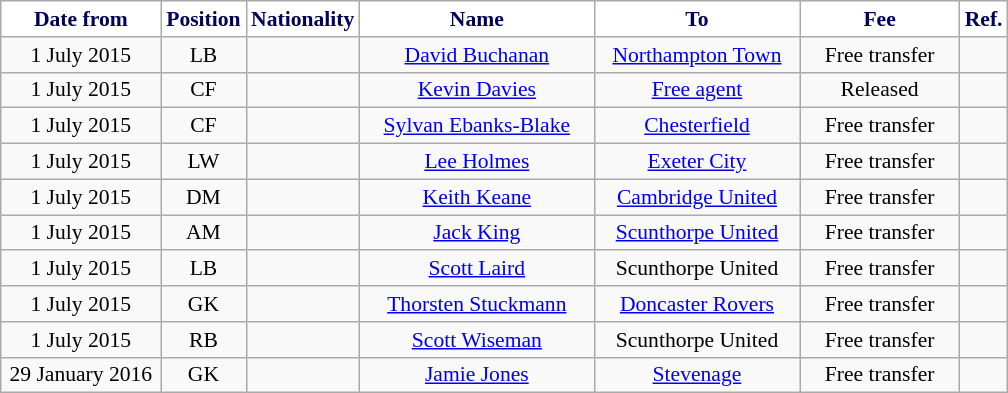<table class="wikitable"  style="text-align:center; font-size:90%; ">
<tr>
<th style="background:#fff; color:#00005a; width:100px;">Date from</th>
<th style="background:#fff; color:#00005a; width:50px;">Position</th>
<th style="background:#fff; color:#00005a; width:50px;">Nationality</th>
<th style="background:#fff; color:#00005a; width:150px;">Name</th>
<th style="background:#fff; color:#00005a; width:130px;">To</th>
<th style="background:#fff; color:#00005a; width:100px;">Fee</th>
<th style="background:#fff; color:#00005a;">Ref.</th>
</tr>
<tr>
<td>1 July 2015</td>
<td>LB</td>
<td></td>
<td><a href='#'>David Buchanan</a></td>
<td><a href='#'>Northampton Town</a> </td>
<td>Free transfer</td>
<td></td>
</tr>
<tr>
<td>1 July 2015</td>
<td>CF</td>
<td></td>
<td><a href='#'>Kevin Davies</a></td>
<td><a href='#'>Free agent</a></td>
<td>Released</td>
<td></td>
</tr>
<tr>
<td>1 July 2015</td>
<td>CF</td>
<td></td>
<td><a href='#'>Sylvan Ebanks-Blake</a></td>
<td><a href='#'>Chesterfield</a> </td>
<td>Free transfer</td>
<td></td>
</tr>
<tr>
<td>1 July 2015</td>
<td>LW</td>
<td></td>
<td><a href='#'>Lee Holmes</a></td>
<td><a href='#'>Exeter City</a> </td>
<td>Free transfer</td>
<td></td>
</tr>
<tr>
<td>1 July 2015</td>
<td>DM</td>
<td></td>
<td><a href='#'>Keith Keane</a></td>
<td><a href='#'>Cambridge United</a> </td>
<td>Free transfer</td>
<td></td>
</tr>
<tr>
<td>1 July 2015</td>
<td>AM</td>
<td></td>
<td><a href='#'>Jack King</a></td>
<td><a href='#'>Scunthorpe United</a> </td>
<td>Free transfer</td>
<td></td>
</tr>
<tr>
<td>1 July 2015</td>
<td>LB</td>
<td></td>
<td><a href='#'>Scott Laird</a></td>
<td>Scunthorpe United</td>
<td>Free transfer</td>
<td></td>
</tr>
<tr>
<td>1 July 2015</td>
<td>GK</td>
<td></td>
<td><a href='#'>Thorsten Stuckmann</a></td>
<td><a href='#'>Doncaster Rovers</a></td>
<td>Free transfer</td>
<td></td>
</tr>
<tr>
<td>1 July 2015</td>
<td>RB</td>
<td></td>
<td><a href='#'>Scott Wiseman</a></td>
<td>Scunthorpe United </td>
<td>Free transfer</td>
<td></td>
</tr>
<tr>
<td>29 January 2016</td>
<td>GK</td>
<td></td>
<td><a href='#'>Jamie Jones</a></td>
<td><a href='#'>Stevenage</a></td>
<td>Free transfer</td>
<td></td>
</tr>
</table>
